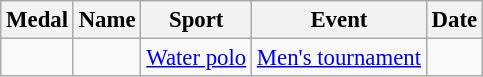<table class="wikitable sortable" style="font-size:95%">
<tr>
<th>Medal</th>
<th>Name</th>
<th>Sport</th>
<th>Event</th>
<th>Date</th>
</tr>
<tr>
<td></td>
<td></td>
<td><a href='#'>Water polo</a></td>
<td><a href='#'>Men's tournament</a></td>
<td></td>
</tr>
</table>
